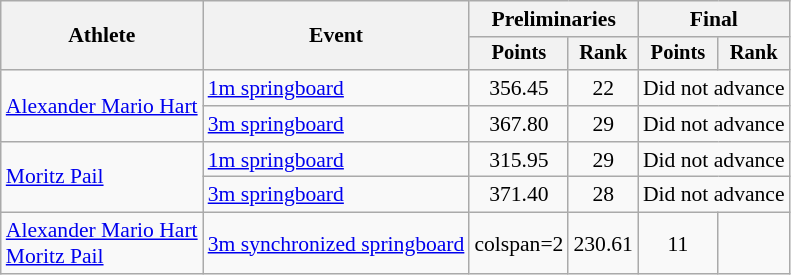<table class=wikitable style="font-size:90%">
<tr>
<th rowspan="2">Athlete</th>
<th rowspan="2">Event</th>
<th colspan="2">Preliminaries</th>
<th colspan="2">Final</th>
</tr>
<tr style="font-size:95%">
<th>Points</th>
<th>Rank</th>
<th>Points</th>
<th>Rank</th>
</tr>
<tr align=center>
<td align=left rowspan=2><a href='#'>Alexander Mario Hart</a></td>
<td align=left><a href='#'>1m springboard</a></td>
<td>356.45</td>
<td>22</td>
<td colspan=2>Did not advance</td>
</tr>
<tr align=center>
<td align=left><a href='#'>3m springboard</a></td>
<td>367.80</td>
<td>29</td>
<td colspan=2>Did not advance</td>
</tr>
<tr align=center>
<td align=left rowspan=2><a href='#'>Moritz Pail</a></td>
<td align=left><a href='#'>1m springboard</a></td>
<td>315.95</td>
<td>29</td>
<td colspan=2>Did not advance</td>
</tr>
<tr align=center>
<td align=left><a href='#'>3m springboard</a></td>
<td>371.40</td>
<td>28</td>
<td colspan=2>Did not advance</td>
</tr>
<tr align=center>
<td align=left><a href='#'>Alexander Mario Hart</a><br><a href='#'>Moritz Pail</a></td>
<td align=left><a href='#'>3m synchronized springboard</a></td>
<td>colspan=2 </td>
<td>230.61</td>
<td>11</td>
</tr>
</table>
